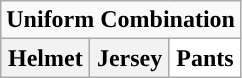<table class="wikitable">
<tr>
<td align="center" Colspan="3"><strong>Uniform Combination</strong></td>
</tr>
<tr align="center">
<th>Helmet</th>
<th>Jersey</th>
<th style="background:#FFFFFF;">Pants</th>
</tr>
</table>
